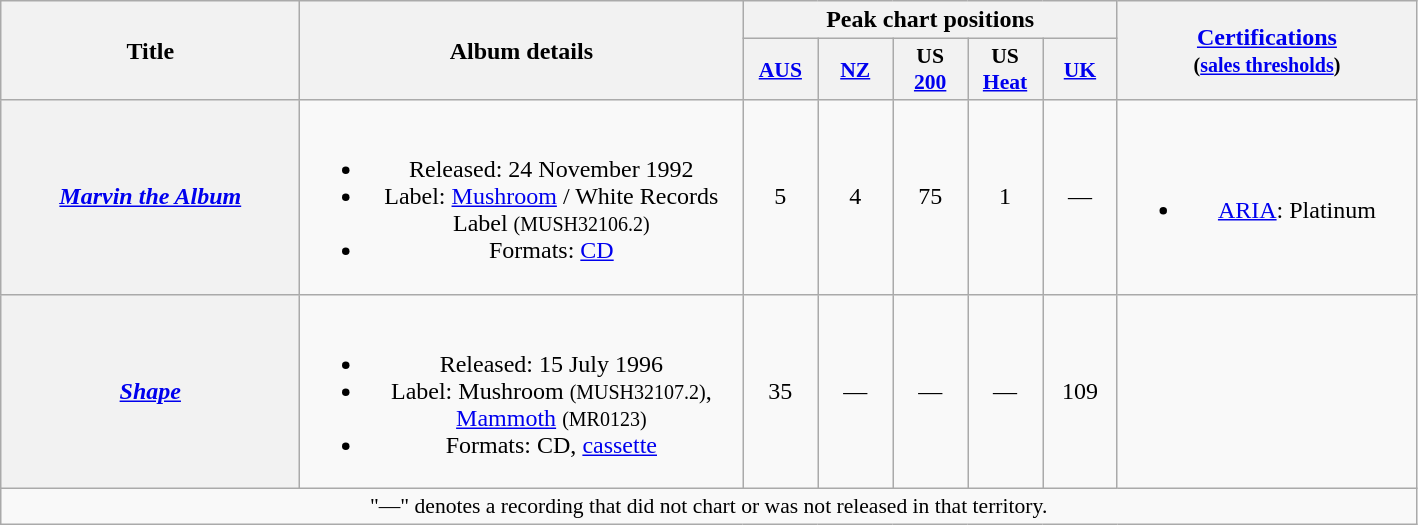<table class="wikitable plainrowheaders" style="text-align:center;">
<tr>
<th scope="col" rowspan="2" style="width:12em;">Title</th>
<th scope="col" rowspan="2" style="width:18em;">Album details</th>
<th scope="col" colspan="5">Peak chart positions</th>
<th scope="col" rowspan="2" style="width:12em;"><a href='#'>Certifications</a><br><small>(<a href='#'>sales thresholds</a>)</small></th>
</tr>
<tr>
<th scope="col" style="width:3em;font-size:90%;"><a href='#'>AUS</a><br></th>
<th scope="col" style="width:3em;font-size:90%;"><a href='#'>NZ</a><br></th>
<th scope="col" style="width:3em;font-size:90%;">US<br><a href='#'>200</a><br></th>
<th scope="col" style="width:3em;font-size:90%;">US<br><a href='#'>Heat</a><br></th>
<th scope="col" style="width:3em;font-size:90%;"><a href='#'>UK</a><br></th>
</tr>
<tr>
<th scope="row"><em><a href='#'>Marvin the Album</a></em></th>
<td><br><ul><li>Released: 24 November 1992</li><li>Label: <a href='#'>Mushroom</a> / White Records Label <small>(MUSH32106.2)</small></li><li>Formats: <a href='#'>CD</a></li></ul></td>
<td>5</td>
<td>4</td>
<td>75</td>
<td>1</td>
<td>—</td>
<td><br><ul><li><a href='#'>ARIA</a>: Platinum</li></ul></td>
</tr>
<tr>
<th scope="row"><em><a href='#'>Shape</a></em></th>
<td><br><ul><li>Released: 15 July 1996</li><li>Label: Mushroom <small>(MUSH32107.2)</small>, <a href='#'>Mammoth</a> <small>(MR0123)</small></li><li>Formats: CD, <a href='#'>cassette</a></li></ul></td>
<td>35</td>
<td>—</td>
<td>—</td>
<td>—</td>
<td>109</td>
<td></td>
</tr>
<tr>
<td colspan="8" style="font-size:90%">"—" denotes a recording that did not chart or was not released in that territory.</td>
</tr>
</table>
